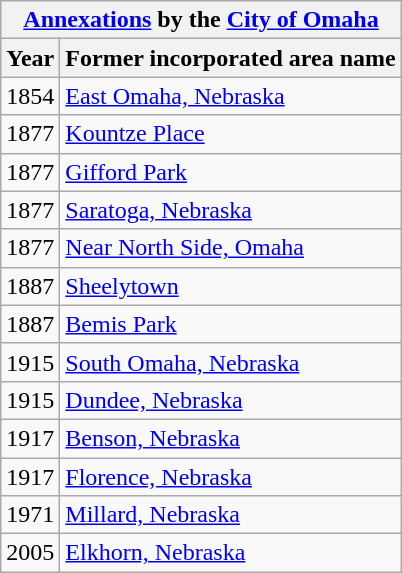<table class="wikitable">
<tr>
<th style="text-align:center;" colspan="6"><a href='#'>Annexations</a> by the <a href='#'>City of Omaha</a></th>
</tr>
<tr>
<th>Year</th>
<th>Former incorporated area name</th>
</tr>
<tr>
<td>1854</td>
<td><a href='#'>East Omaha, Nebraska</a></td>
</tr>
<tr>
<td>1877</td>
<td><a href='#'>Kountze Place</a></td>
</tr>
<tr>
<td>1877</td>
<td><a href='#'>Gifford Park</a></td>
</tr>
<tr>
<td>1877</td>
<td><a href='#'>Saratoga, Nebraska</a></td>
</tr>
<tr>
<td>1877</td>
<td><a href='#'>Near North Side, Omaha</a></td>
</tr>
<tr>
<td>1887</td>
<td><a href='#'>Sheelytown</a></td>
</tr>
<tr>
<td>1887</td>
<td><a href='#'>Bemis Park</a></td>
</tr>
<tr>
<td>1915</td>
<td><a href='#'>South Omaha, Nebraska</a></td>
</tr>
<tr>
<td>1915</td>
<td><a href='#'>Dundee, Nebraska</a></td>
</tr>
<tr>
<td>1917</td>
<td><a href='#'>Benson, Nebraska</a></td>
</tr>
<tr>
<td>1917</td>
<td><a href='#'>Florence, Nebraska</a></td>
</tr>
<tr>
<td>1971</td>
<td><a href='#'>Millard, Nebraska</a></td>
</tr>
<tr>
<td>2005</td>
<td><a href='#'>Elkhorn, Nebraska</a></td>
</tr>
</table>
